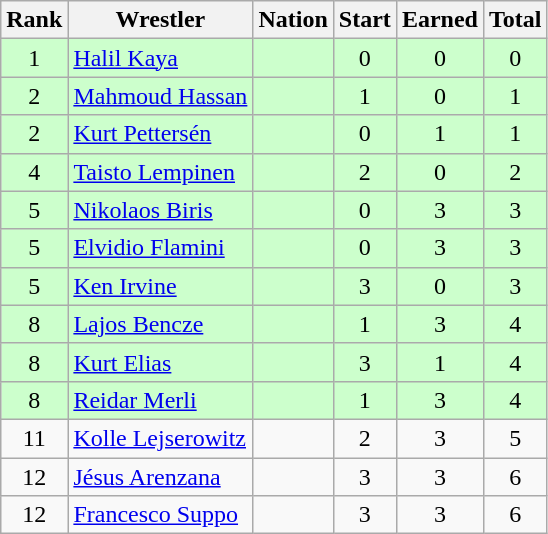<table class="wikitable sortable" style="text-align:center;">
<tr>
<th>Rank</th>
<th>Wrestler</th>
<th>Nation</th>
<th>Start</th>
<th>Earned</th>
<th>Total</th>
</tr>
<tr style="background:#cfc;">
<td>1</td>
<td align=left><a href='#'>Halil Kaya</a></td>
<td align=left></td>
<td>0</td>
<td>0</td>
<td>0</td>
</tr>
<tr style="background:#cfc;">
<td>2</td>
<td align=left><a href='#'>Mahmoud Hassan</a></td>
<td align=left></td>
<td>1</td>
<td>0</td>
<td>1</td>
</tr>
<tr style="background:#cfc;">
<td>2</td>
<td align=left><a href='#'>Kurt Pettersén</a></td>
<td align=left></td>
<td>0</td>
<td>1</td>
<td>1</td>
</tr>
<tr style="background:#cfc;">
<td>4</td>
<td align=left><a href='#'>Taisto Lempinen</a></td>
<td align=left></td>
<td>2</td>
<td>0</td>
<td>2</td>
</tr>
<tr style="background:#cfc;">
<td>5</td>
<td align=left><a href='#'>Nikolaos Biris</a></td>
<td align=left></td>
<td>0</td>
<td>3</td>
<td>3</td>
</tr>
<tr style="background:#cfc;">
<td>5</td>
<td align=left><a href='#'>Elvidio Flamini</a></td>
<td align=left></td>
<td>0</td>
<td>3</td>
<td>3</td>
</tr>
<tr style="background:#cfc;">
<td>5</td>
<td align=left><a href='#'>Ken Irvine</a></td>
<td align=left></td>
<td>3</td>
<td>0</td>
<td>3</td>
</tr>
<tr style="background:#cfc;">
<td>8</td>
<td align=left><a href='#'>Lajos Bencze</a></td>
<td align=left></td>
<td>1</td>
<td>3</td>
<td>4</td>
</tr>
<tr style="background:#cfc;">
<td>8</td>
<td align=left><a href='#'>Kurt Elias</a></td>
<td align=left></td>
<td>3</td>
<td>1</td>
<td>4</td>
</tr>
<tr style="background:#cfc;">
<td>8</td>
<td align=left><a href='#'>Reidar Merli</a></td>
<td align=left></td>
<td>1</td>
<td>3</td>
<td>4</td>
</tr>
<tr>
<td>11</td>
<td align=left><a href='#'>Kolle Lejserowitz</a></td>
<td align=left></td>
<td>2</td>
<td>3</td>
<td>5</td>
</tr>
<tr>
<td>12</td>
<td align=left><a href='#'>Jésus Arenzana</a></td>
<td align=left></td>
<td>3</td>
<td>3</td>
<td>6</td>
</tr>
<tr>
<td>12</td>
<td align=left><a href='#'>Francesco Suppo</a></td>
<td align=left></td>
<td>3</td>
<td>3</td>
<td>6</td>
</tr>
</table>
